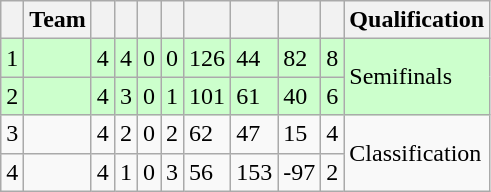<table class="wikitable">
<tr>
<th></th>
<th>Team</th>
<th></th>
<th></th>
<th></th>
<th></th>
<th></th>
<th></th>
<th></th>
<th></th>
<th>Qualification</th>
</tr>
<tr bgcolor=ccffcc>
<td>1</td>
<td></td>
<td>4</td>
<td>4</td>
<td>0</td>
<td>0</td>
<td>126</td>
<td>44</td>
<td>82</td>
<td>8</td>
<td rowspan=2>Semifinals</td>
</tr>
<tr bgcolor=ccffcc>
<td>2</td>
<td></td>
<td>4</td>
<td>3</td>
<td>0</td>
<td>1</td>
<td>101</td>
<td>61</td>
<td>40</td>
<td>6</td>
</tr>
<tr>
<td>3</td>
<td></td>
<td>4</td>
<td>2</td>
<td>0</td>
<td>2</td>
<td>62</td>
<td>47</td>
<td>15</td>
<td>4</td>
<td rowspan=2>Classification</td>
</tr>
<tr>
<td>4</td>
<td></td>
<td>4</td>
<td>1</td>
<td>0</td>
<td>3</td>
<td>56</td>
<td>153</td>
<td>-97</td>
<td>2</td>
</tr>
</table>
